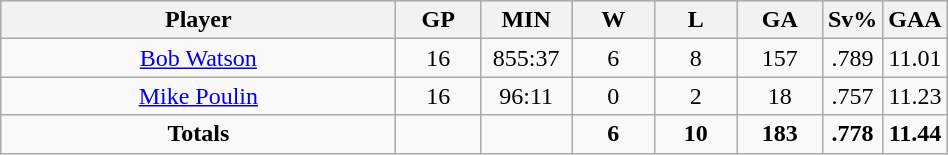<table class="wikitable sortable" width="50%">
<tr align="center"  bgcolor="#dddddd">
<th width="50%">Player</th>
<th width="10%">GP</th>
<th width="10%">MIN</th>
<th width="10%">W</th>
<th width="10%">L</th>
<th width="10%">GA</th>
<th width="10%">Sv%</th>
<th width="10%">GAA</th>
</tr>
<tr align=center>
<td><a href='#'>Bob Watson</a></td>
<td>16</td>
<td>855:37</td>
<td>6</td>
<td>8</td>
<td>157</td>
<td>.789</td>
<td>11.01</td>
</tr>
<tr align=center>
<td><a href='#'>Mike Poulin</a></td>
<td>16</td>
<td>96:11</td>
<td>0</td>
<td>2</td>
<td>18</td>
<td>.757</td>
<td>11.23</td>
</tr>
<tr align=center>
<td><strong>Totals</strong></td>
<td></td>
<td></td>
<td><strong>6</strong></td>
<td><strong>10</strong></td>
<td><strong> 183</strong></td>
<td><strong> .778</strong></td>
<td><strong> 11.44</strong></td>
</tr>
</table>
